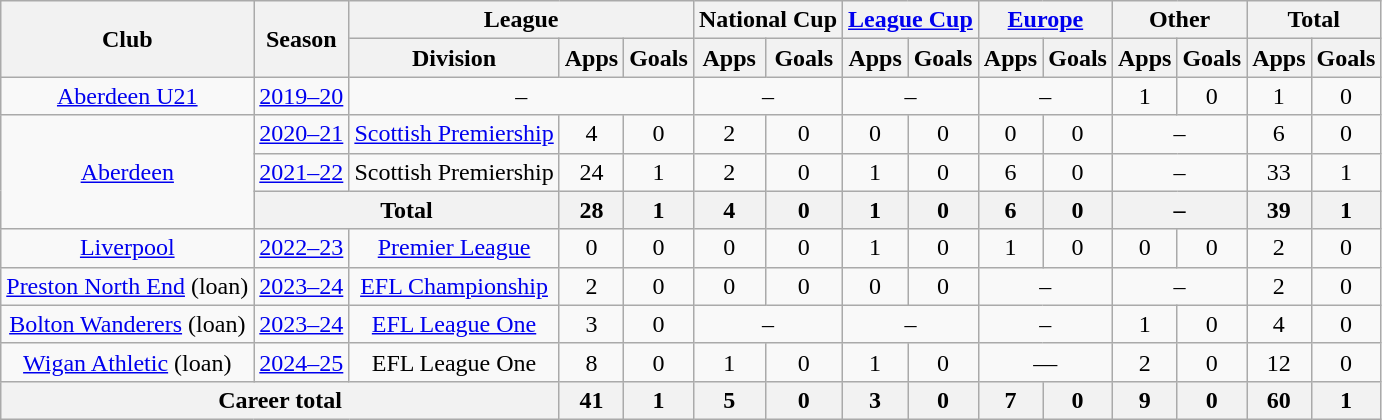<table class="wikitable" style="text-align: center;">
<tr>
<th rowspan="2">Club</th>
<th rowspan="2">Season</th>
<th colspan="3">League</th>
<th colspan="2">National Cup</th>
<th colspan="2"><a href='#'>League Cup</a></th>
<th colspan="2"><a href='#'>Europe</a></th>
<th colspan="2">Other</th>
<th colspan="2">Total</th>
</tr>
<tr>
<th>Division</th>
<th>Apps</th>
<th>Goals</th>
<th>Apps</th>
<th>Goals</th>
<th>Apps</th>
<th>Goals</th>
<th>Apps</th>
<th>Goals</th>
<th>Apps</th>
<th>Goals</th>
<th>Apps</th>
<th>Goals</th>
</tr>
<tr>
<td><a href='#'>Aberdeen U21</a></td>
<td><a href='#'>2019–20</a></td>
<td colspan=3>–</td>
<td colspan=2>–</td>
<td colspan=2>–</td>
<td colspan=2>–</td>
<td>1</td>
<td>0</td>
<td>1</td>
<td>0</td>
</tr>
<tr>
<td rowspan=3><a href='#'>Aberdeen</a></td>
<td><a href='#'>2020–21</a></td>
<td><a href='#'>Scottish Premiership</a></td>
<td>4</td>
<td>0</td>
<td>2</td>
<td>0</td>
<td>0</td>
<td>0</td>
<td>0</td>
<td>0</td>
<td colspan=2>–</td>
<td>6</td>
<td>0</td>
</tr>
<tr>
<td><a href='#'>2021–22</a></td>
<td>Scottish Premiership</td>
<td>24</td>
<td>1</td>
<td>2</td>
<td>0</td>
<td>1</td>
<td>0</td>
<td>6</td>
<td>0</td>
<td colspan=2>–</td>
<td>33</td>
<td>1</td>
</tr>
<tr>
<th colspan=2>Total</th>
<th>28</th>
<th>1</th>
<th>4</th>
<th>0</th>
<th>1</th>
<th>0</th>
<th>6</th>
<th>0</th>
<th colspan=2>–</th>
<th>39</th>
<th>1</th>
</tr>
<tr>
<td><a href='#'>Liverpool</a></td>
<td><a href='#'>2022–23</a></td>
<td><a href='#'>Premier League</a></td>
<td>0</td>
<td>0</td>
<td>0</td>
<td>0</td>
<td>1</td>
<td>0</td>
<td>1</td>
<td>0</td>
<td>0</td>
<td>0</td>
<td>2</td>
<td>0</td>
</tr>
<tr>
<td><a href='#'>Preston North End</a> (loan)</td>
<td><a href='#'>2023–24</a></td>
<td><a href='#'>EFL Championship</a></td>
<td>2</td>
<td>0</td>
<td>0</td>
<td>0</td>
<td>0</td>
<td>0</td>
<td colspan=2>–</td>
<td colspan=2>–</td>
<td>2</td>
<td>0</td>
</tr>
<tr>
<td><a href='#'>Bolton Wanderers</a> (loan)</td>
<td><a href='#'>2023–24</a></td>
<td><a href='#'>EFL League One</a></td>
<td>3</td>
<td>0</td>
<td colspan=2>–</td>
<td colspan=2>–</td>
<td colspan=2>–</td>
<td>1</td>
<td>0</td>
<td>4</td>
<td>0</td>
</tr>
<tr>
<td><a href='#'>Wigan Athletic</a> (loan)</td>
<td><a href='#'>2024–25</a></td>
<td>EFL League One</td>
<td>8</td>
<td>0</td>
<td>1</td>
<td>0</td>
<td>1</td>
<td>0</td>
<td colspan="2">—</td>
<td>2</td>
<td>0</td>
<td>12</td>
<td>0</td>
</tr>
<tr>
<th colspan="3">Career total</th>
<th>41</th>
<th>1</th>
<th>5</th>
<th>0</th>
<th>3</th>
<th>0</th>
<th>7</th>
<th>0</th>
<th>9</th>
<th>0</th>
<th>60</th>
<th>1</th>
</tr>
</table>
